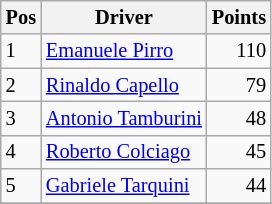<table class="wikitable" style="font-size: 85%;">
<tr>
<th>Pos</th>
<th>Driver</th>
<th>Points</th>
</tr>
<tr>
<td>1</td>
<td> <a href='#'>Emanuele Pirro</a></td>
<td align="right">110</td>
</tr>
<tr>
<td>2</td>
<td> <a href='#'>Rinaldo Capello</a></td>
<td align="right">79</td>
</tr>
<tr>
<td>3</td>
<td> <a href='#'>Antonio Tamburini</a></td>
<td align="right">48</td>
</tr>
<tr>
<td>4</td>
<td> <a href='#'>Roberto Colciago</a></td>
<td align="right">45</td>
</tr>
<tr>
<td>5</td>
<td> <a href='#'>Gabriele Tarquini</a></td>
<td align="right">44</td>
</tr>
<tr>
</tr>
</table>
